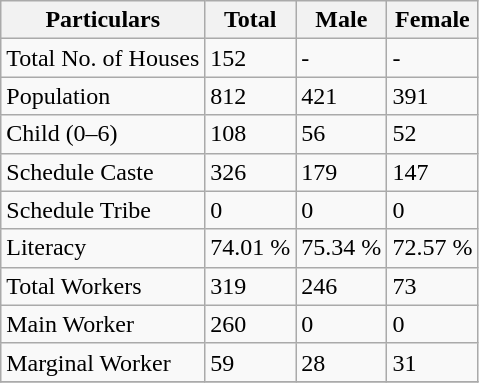<table class="wikitable sortable">
<tr>
<th>Particulars</th>
<th>Total</th>
<th>Male</th>
<th>Female</th>
</tr>
<tr>
<td>Total No. of Houses</td>
<td>152</td>
<td>-</td>
<td>-</td>
</tr>
<tr>
<td>Population</td>
<td>812</td>
<td>421</td>
<td>391</td>
</tr>
<tr>
<td>Child (0–6)</td>
<td>108</td>
<td>56</td>
<td>52</td>
</tr>
<tr>
<td>Schedule Caste</td>
<td>326</td>
<td>179</td>
<td>147</td>
</tr>
<tr>
<td>Schedule Tribe</td>
<td>0</td>
<td>0</td>
<td>0</td>
</tr>
<tr>
<td>Literacy</td>
<td>74.01 %</td>
<td>75.34 %</td>
<td>72.57 %</td>
</tr>
<tr>
<td>Total Workers</td>
<td>319</td>
<td>246</td>
<td>73</td>
</tr>
<tr>
<td>Main Worker</td>
<td>260</td>
<td>0</td>
<td>0</td>
</tr>
<tr>
<td>Marginal Worker</td>
<td>59</td>
<td>28</td>
<td>31</td>
</tr>
<tr>
</tr>
</table>
